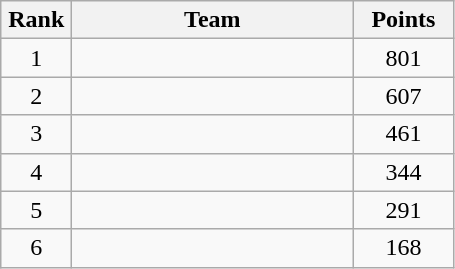<table class="wikitable" style="text-align:center;">
<tr>
<th width=40>Rank</th>
<th width=180>Team</th>
<th width=60>Points</th>
</tr>
<tr>
<td>1</td>
<td align=left></td>
<td>801</td>
</tr>
<tr>
<td>2</td>
<td align=left></td>
<td>607</td>
</tr>
<tr>
<td>3</td>
<td align=left></td>
<td>461</td>
</tr>
<tr>
<td>4</td>
<td align=left></td>
<td>344</td>
</tr>
<tr>
<td>5</td>
<td align=left></td>
<td>291</td>
</tr>
<tr>
<td>6</td>
<td align=left></td>
<td>168</td>
</tr>
</table>
